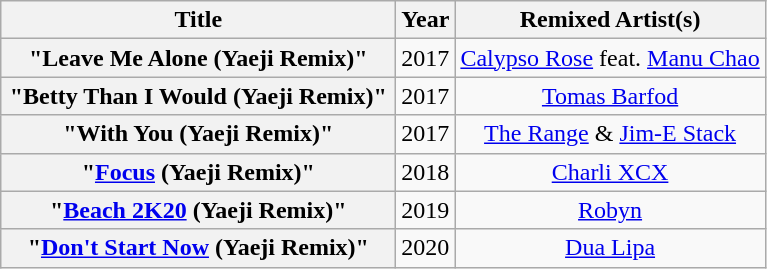<table class="wikitable plainrowheaders" style="text-align:center;">
<tr>
<th scope="col" style="width:16em;">Title</th>
<th scope="col">Year</th>
<th scope="col">Remixed Artist(s)</th>
</tr>
<tr>
<th scope="row">"Leave Me Alone (Yaeji Remix)"</th>
<td>2017</td>
<td><a href='#'>Calypso Rose</a> feat. <a href='#'>Manu Chao</a></td>
</tr>
<tr>
<th scope="row">"Betty Than I Would (Yaeji Remix)"</th>
<td>2017</td>
<td><a href='#'>Tomas Barfod</a></td>
</tr>
<tr>
<th scope="row">"With You (Yaeji Remix)"</th>
<td>2017</td>
<td><a href='#'>The Range</a> & <a href='#'>Jim-E Stack</a></td>
</tr>
<tr>
<th scope="row">"<a href='#'>Focus</a> (Yaeji Remix)"</th>
<td>2018</td>
<td><a href='#'>Charli XCX</a></td>
</tr>
<tr>
<th scope="row">"<a href='#'>Beach 2K20</a> (Yaeji Remix)"</th>
<td>2019</td>
<td><a href='#'>Robyn</a></td>
</tr>
<tr>
<th scope="row">"<a href='#'>Don't Start Now</a> (Yaeji Remix)"</th>
<td>2020</td>
<td><a href='#'>Dua Lipa</a></td>
</tr>
</table>
